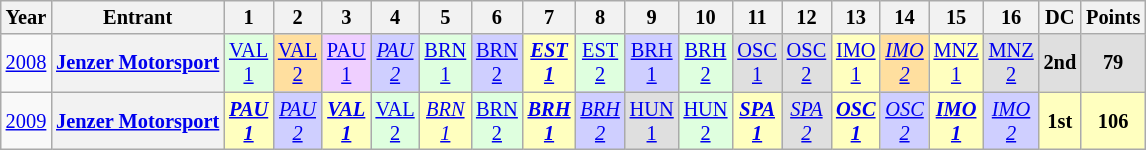<table class="wikitable" style="text-align:center; font-size:85%">
<tr>
<th>Year</th>
<th>Entrant</th>
<th>1</th>
<th>2</th>
<th>3</th>
<th>4</th>
<th>5</th>
<th>6</th>
<th>7</th>
<th>8</th>
<th>9</th>
<th>10</th>
<th>11</th>
<th>12</th>
<th>13</th>
<th>14</th>
<th>15</th>
<th>16</th>
<th>DC</th>
<th>Points</th>
</tr>
<tr>
<td><a href='#'>2008</a></td>
<th nowrap><a href='#'>Jenzer Motorsport</a></th>
<td style="background:#dfffdf;"><a href='#'>VAL<br>1</a><br></td>
<td style="background:#ffdf9f;"><a href='#'>VAL<br>2</a><br></td>
<td style="background:#efcfff;"><a href='#'>PAU<br>1</a><br></td>
<td style="background:#cfcfff;"><em><a href='#'>PAU<br>2</a></em><br></td>
<td style="background:#dfffdf;"><a href='#'>BRN<br>1</a><br></td>
<td style="background:#cfcfff;"><a href='#'>BRN<br>2</a><br></td>
<td style="background:#ffffbf;"><strong><em><a href='#'>EST<br>1</a></em></strong><br></td>
<td style="background:#dfffdf;"><a href='#'>EST<br>2</a><br></td>
<td style="background:#cfcfff;"><a href='#'>BRH<br>1</a><br></td>
<td style="background:#dfffdf;"><a href='#'>BRH<br>2</a><br></td>
<td style="background:#dfdfdf;"><a href='#'>OSC<br>1</a><br></td>
<td style="background:#dfdfdf;"><a href='#'>OSC<br>2</a><br></td>
<td style="background:#ffffbf;"><a href='#'>IMO<br>1</a><br></td>
<td style="background:#ffdf9f;"><em><a href='#'>IMO<br>2</a></em><br></td>
<td style="background:#ffffbf;"><a href='#'>MNZ<br>1</a><br></td>
<td style="background:#dfdfdf;"><a href='#'>MNZ<br>2</a><br></td>
<th style="background:#dfdfdf;">2nd</th>
<th style="background:#dfdfdf;">79</th>
</tr>
<tr>
<td><a href='#'>2009</a></td>
<th nowrap><a href='#'>Jenzer Motorsport</a></th>
<td style="background:#ffffbf;"><strong><em><a href='#'>PAU<br>1</a></em></strong><br></td>
<td style="background:#cfcfff;"><em><a href='#'>PAU<br>2</a></em><br></td>
<td style="background:#ffffbf;"><strong><em><a href='#'>VAL<br>1</a></em></strong><br></td>
<td style="background:#dfffdf;"><a href='#'>VAL<br>2</a><br></td>
<td style="background:#ffffbf;"><em><a href='#'>BRN<br>1</a></em><br></td>
<td style="background:#dfffdf;"><a href='#'>BRN<br>2</a><br></td>
<td style="background:#ffffbf;"><strong><em><a href='#'>BRH<br>1</a></em></strong><br></td>
<td style="background:#cfcfff;"><em><a href='#'>BRH<br>2</a></em><br></td>
<td style="background:#dfdfdf;"><a href='#'>HUN<br>1</a><br></td>
<td style="background:#dfffdf;"><a href='#'>HUN<br>2</a><br></td>
<td style="background:#ffffbf;"><strong><em><a href='#'>SPA<br>1</a></em></strong><br></td>
<td style="background:#dfdfdf;"><em><a href='#'>SPA<br>2</a></em><br></td>
<td style="background:#ffffbf;"><strong><em><a href='#'>OSC<br>1</a></em></strong><br></td>
<td style="background:#cfcfff;"><em><a href='#'>OSC<br>2</a></em><br></td>
<td style="background:#ffffbf;"><strong><em><a href='#'>IMO<br>1</a></em></strong><br></td>
<td style="background:#cfcfff;"><em><a href='#'>IMO<br>2</a></em><br></td>
<th style="background:#ffffbf;">1st</th>
<th style="background:#ffffbf;">106</th>
</tr>
</table>
